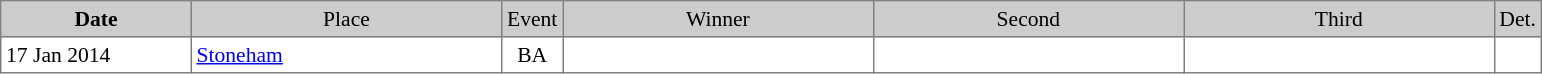<table cellpadding="3" cellspacing="0" border="1" style="background:#ffffff; font-size:90%; border:grey solid 1px; border-collapse:collapse;">
<tr style="background:#ccc; text-align:center;">
<th style="width:120px;">Date</th>
<td style="width:200px;">Place</td>
<td style="width:15px;">Event</td>
<td style="width:200px;">Winner</td>
<td style="width:200px;">Second</td>
<td style="width:200px;">Third</td>
<td style="width:15px;">Det.</td>
</tr>
<tr align="left">
<td>17 Jan 2014</td>
<td> <a href='#'>Stoneham</a></td>
<td align=center>BA</td>
<td></td>
<td></td>
<td></td>
<td></td>
</tr>
</table>
